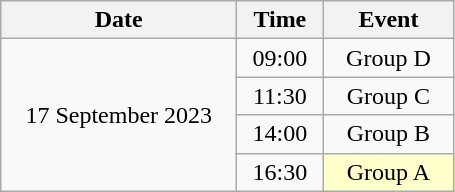<table class = "wikitable" style="text-align:center;">
<tr>
<th width=150>Date</th>
<th width=50>Time</th>
<th width=80>Event</th>
</tr>
<tr>
<td rowspan=4>17 September 2023</td>
<td>09:00</td>
<td>Group D</td>
</tr>
<tr>
<td>11:30</td>
<td>Group C</td>
</tr>
<tr>
<td>14:00</td>
<td>Group B</td>
</tr>
<tr>
<td>16:30</td>
<td bgcolor=ffffcc>Group A</td>
</tr>
</table>
